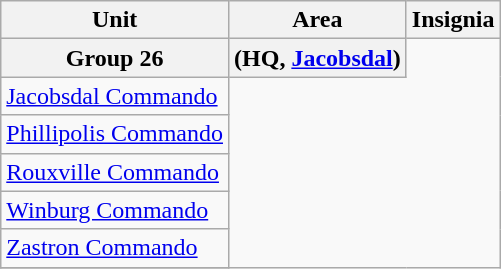<table class="wikitable">
<tr>
<th>Unit</th>
<th>Area</th>
<th>Insignia</th>
</tr>
<tr>
<th>Group 26</th>
<th>(HQ, <a href='#'>Jacobsdal</a>)</th>
</tr>
<tr>
<td><a href='#'>Jacobsdal Commando</a></td>
</tr>
<tr>
<td><a href='#'>Phillipolis Commando</a></td>
</tr>
<tr>
<td><a href='#'>Rouxville Commando</a></td>
</tr>
<tr>
<td><a href='#'>Winburg Commando</a></td>
</tr>
<tr>
<td><a href='#'>Zastron Commando</a></td>
</tr>
<tr>
</tr>
</table>
